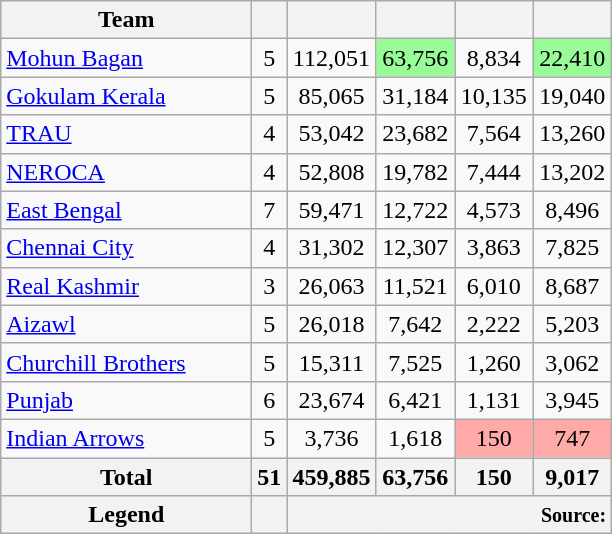<table class="wikitable sortable">
<tr>
<th width=160>Team</th>
<th></th>
<th width=45></th>
<th width=45></th>
<th width=45></th>
<th width=45></th>
</tr>
<tr>
<td><a href='#'>Mohun Bagan</a></td>
<td align=center>5</td>
<td align=center>112,051</td>
<td align=center bgcolor="#98FB98">63,756</td>
<td align=center>8,834</td>
<td align=center bgcolor="#98FB98">22,410<br></td>
</tr>
<tr>
<td><a href='#'>Gokulam Kerala</a></td>
<td align="center">5</td>
<td align="center">85,065</td>
<td align="center">31,184</td>
<td align="center">10,135</td>
<td align="center">19,040<br></td>
</tr>
<tr>
<td><a href='#'>TRAU</a></td>
<td align=center>4</td>
<td align=center>53,042</td>
<td align=center>23,682</td>
<td align=center>7,564</td>
<td align=center>13,260<br></td>
</tr>
<tr>
<td><a href='#'>NEROCA</a></td>
<td align=center>4</td>
<td align=center>52,808</td>
<td align=center>19,782</td>
<td align=center>7,444</td>
<td align=center>13,202<br></td>
</tr>
<tr>
<td><a href='#'>East Bengal</a></td>
<td align="center">7</td>
<td align="center">59,471</td>
<td align="center">12,722</td>
<td align="center">4,573</td>
<td align="center">8,496<br></td>
</tr>
<tr>
<td><a href='#'>Chennai City</a></td>
<td align=center>4</td>
<td align=center>31,302</td>
<td align=center>12,307</td>
<td align=center>3,863</td>
<td align=center>7,825<br></td>
</tr>
<tr>
<td><a href='#'>Real Kashmir</a></td>
<td align=center>3</td>
<td align=center>26,063</td>
<td align=center>11,521</td>
<td align=center>6,010</td>
<td align=center>8,687<br></td>
</tr>
<tr>
<td><a href='#'>Aizawl</a></td>
<td align=center>5</td>
<td align=center>26,018</td>
<td align=center>7,642</td>
<td align=center>2,222</td>
<td align=center>5,203<br></td>
</tr>
<tr>
<td><a href='#'>Churchill Brothers</a></td>
<td align=center>5</td>
<td align=center>15,311</td>
<td align=center>7,525</td>
<td align=center>1,260</td>
<td align=center>3,062<br></td>
</tr>
<tr>
<td><a href='#'>Punjab</a></td>
<td align=center>6</td>
<td align=center>23,674</td>
<td align=center>6,421</td>
<td align=center>1,131</td>
<td align=center>3,945<br></td>
</tr>
<tr>
<td><a href='#'>Indian Arrows</a></td>
<td align=center>5</td>
<td align=center>3,736</td>
<td align=center>1,618</td>
<td align="center" bgcolor="#FFA9A9">150</td>
<td align=center bgcolor="#FFA9A9">747<br></td>
</tr>
<tr>
<th>Total</th>
<th align=center>51</th>
<th align="center">459,885</th>
<th align="center">63,756</th>
<th align="center">150</th>
<th align="center">9,017</th>
</tr>
<tr>
<th>Legend</th>
<th><br></th>
<th colspan="4" style="text-align:right;"><small>Source:</small></th>
</tr>
</table>
